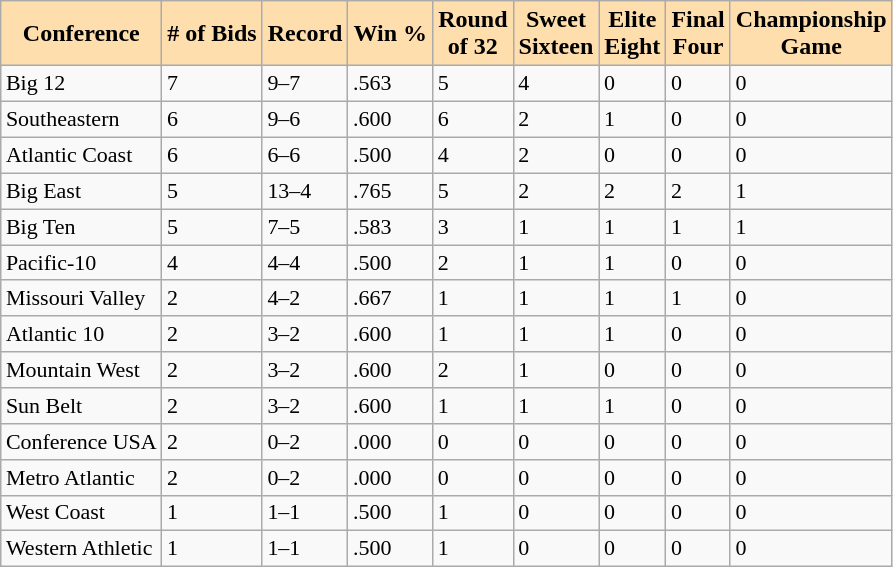<table class="wikitable sortable">
<tr>
<th style="background-color:#FFDEAD;">Conference</th>
<th style="background-color:#FFDEAD;"># of Bids</th>
<th style="background-color:#FFDEAD;">Record</th>
<th style="background-color:#FFDEAD;">Win %</th>
<th style="background-color:#FFDEAD;">Round<br> of 32</th>
<th style="background-color:#FFDEAD;">Sweet<br> Sixteen</th>
<th style="background-color:#FFDEAD;">Elite<br> Eight</th>
<th style="background-color:#FFDEAD;">Final<br> Four</th>
<th style="background-color:#FFDEAD;">Championship<br> Game</th>
</tr>
<tr style="font-size:11pt"  valign="bottom">
<td height="15">Big 12</td>
<td>7</td>
<td>9–7</td>
<td>.563</td>
<td>5</td>
<td>4</td>
<td>0</td>
<td>0</td>
<td>0</td>
</tr>
<tr style="font-size:11pt"  valign="bottom">
<td height="15">Southeastern</td>
<td>6</td>
<td>9–6</td>
<td>.600</td>
<td>6</td>
<td>2</td>
<td>1</td>
<td>0</td>
<td>0</td>
</tr>
<tr style="font-size:11pt"  valign="bottom">
<td height="15">Atlantic Coast</td>
<td>6</td>
<td>6–6</td>
<td>.500</td>
<td>4</td>
<td>2</td>
<td>0</td>
<td>0</td>
<td>0</td>
</tr>
<tr style="font-size:11pt"  valign="bottom">
<td height="15">Big East</td>
<td>5</td>
<td>13–4</td>
<td>.765</td>
<td>5</td>
<td>2</td>
<td>2</td>
<td>2</td>
<td>1</td>
</tr>
<tr style="font-size:11pt"  valign="bottom">
<td height="15">Big Ten</td>
<td>5</td>
<td>7–5</td>
<td>.583</td>
<td>3</td>
<td>1</td>
<td>1</td>
<td>1</td>
<td>1</td>
</tr>
<tr style="font-size:11pt"  valign="bottom">
<td height="15">Pacific-10</td>
<td>4</td>
<td>4–4</td>
<td>.500</td>
<td>2</td>
<td>1</td>
<td>1</td>
<td>0</td>
<td>0</td>
</tr>
<tr style="font-size:11pt"  valign="bottom">
<td height="15">Missouri Valley</td>
<td>2</td>
<td>4–2</td>
<td>.667</td>
<td>1</td>
<td>1</td>
<td>1</td>
<td>1</td>
<td>0</td>
</tr>
<tr style="font-size:11pt"  valign="bottom">
<td height="15">Atlantic 10</td>
<td>2</td>
<td>3–2</td>
<td>.600</td>
<td>1</td>
<td>1</td>
<td>1</td>
<td>0</td>
<td>0</td>
</tr>
<tr style="font-size:11pt"  valign="bottom">
<td height="15">Mountain West</td>
<td>2</td>
<td>3–2</td>
<td>.600</td>
<td>2</td>
<td>1</td>
<td>0</td>
<td>0</td>
<td>0</td>
</tr>
<tr style="font-size:11pt"  valign="bottom">
<td height="15">Sun Belt</td>
<td>2</td>
<td>3–2</td>
<td>.600</td>
<td>1</td>
<td>1</td>
<td>1</td>
<td>0</td>
<td>0</td>
</tr>
<tr style="font-size:11pt"  valign="bottom">
<td height="15">Conference USA</td>
<td>2</td>
<td>0–2</td>
<td>.000</td>
<td>0</td>
<td>0</td>
<td>0</td>
<td>0</td>
<td>0</td>
</tr>
<tr style="font-size:11pt"  valign="bottom">
<td height="15">Metro Atlantic</td>
<td>2</td>
<td>0–2</td>
<td>.000</td>
<td>0</td>
<td>0</td>
<td>0</td>
<td>0</td>
<td>0</td>
</tr>
<tr style="font-size:11pt"  valign="bottom">
<td height="15">West Coast</td>
<td>1</td>
<td>1–1</td>
<td>.500</td>
<td>1</td>
<td>0</td>
<td>0</td>
<td>0</td>
<td>0</td>
</tr>
<tr style="font-size:11pt"  valign="bottom">
<td height="15">Western  Athletic</td>
<td>1</td>
<td>1–1</td>
<td>.500</td>
<td>1</td>
<td>0</td>
<td>0</td>
<td>0</td>
<td>0</td>
</tr>
</table>
